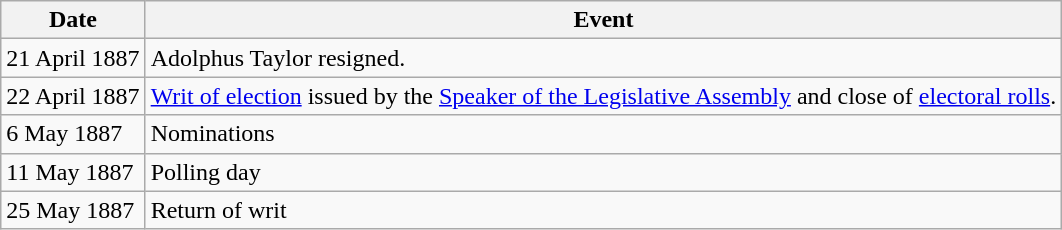<table class="wikitable">
<tr>
<th>Date</th>
<th>Event</th>
</tr>
<tr>
<td>21 April 1887</td>
<td>Adolphus Taylor resigned.</td>
</tr>
<tr>
<td>22 April 1887</td>
<td><a href='#'>Writ of election</a> issued by the <a href='#'>Speaker of the Legislative Assembly</a> and close of <a href='#'>electoral rolls</a>.</td>
</tr>
<tr>
<td>6 May 1887</td>
<td>Nominations</td>
</tr>
<tr>
<td>11 May 1887</td>
<td>Polling day</td>
</tr>
<tr>
<td>25 May 1887</td>
<td>Return of writ</td>
</tr>
</table>
